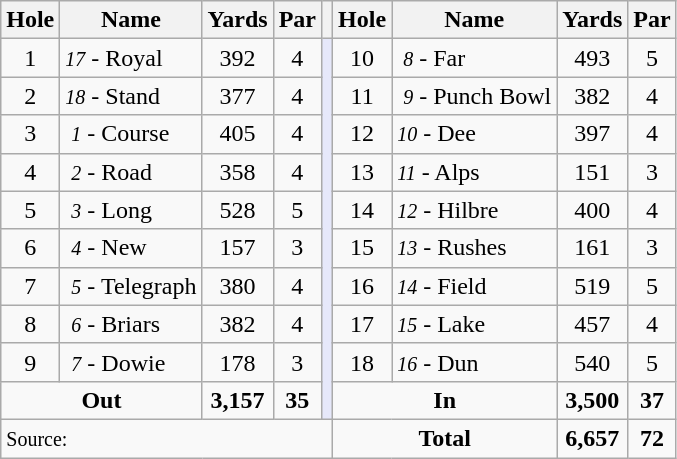<table class=wikitable>
<tr>
<th>Hole</th>
<th>Name</th>
<th>Yards</th>
<th>Par</th>
<th></th>
<th>Hole</th>
<th>Name</th>
<th>Yards</th>
<th>Par</th>
</tr>
<tr>
<td align=center>1</td>
<td><small><em>17</em></small> - Royal</td>
<td align=center>392</td>
<td align=center>4</td>
<td rowspan=10 style="background:#E6E8FA;"></td>
<td align=center>10</td>
<td> <small><em>8</em></small> - Far</td>
<td align=center>493</td>
<td align=center>5</td>
</tr>
<tr>
<td align=center>2</td>
<td><small><em>18</em></small> - Stand</td>
<td align=center>377</td>
<td align=center>4</td>
<td align=center>11</td>
<td> <small><em>9</em></small> - Punch Bowl</td>
<td align=center>382</td>
<td align=center>4</td>
</tr>
<tr>
<td align=center>3</td>
<td> <small><em>1</em></small> - Course</td>
<td align=center>405</td>
<td align=center>4</td>
<td align=center>12</td>
<td><small><em>10</em></small> - Dee</td>
<td align=center>397</td>
<td align=center>4</td>
</tr>
<tr>
<td align=center>4</td>
<td> <small><em>2</em></small> - Road</td>
<td align=center>358</td>
<td align=center>4</td>
<td align=center>13</td>
<td><small><em>11</em></small> - Alps</td>
<td align=center>151</td>
<td align=center>3</td>
</tr>
<tr>
<td align=center>5</td>
<td> <small><em>3</em></small> - Long</td>
<td align=center>528</td>
<td align=center>5</td>
<td align=center>14</td>
<td><small><em>12</em></small> - Hilbre</td>
<td align=center>400</td>
<td align=center>4</td>
</tr>
<tr>
<td align=center>6</td>
<td> <small><em>4</em></small> - New</td>
<td align=center>157</td>
<td align=center>3</td>
<td align=center>15</td>
<td><small><em>13</em></small> - Rushes</td>
<td align=center>161</td>
<td align=center>3</td>
</tr>
<tr>
<td align=center>7</td>
<td> <small><em>5</em></small> - Telegraph</td>
<td align=center>380</td>
<td align=center>4</td>
<td align=center>16</td>
<td><small><em>14</em></small> - Field</td>
<td align=center>519</td>
<td align=center>5</td>
</tr>
<tr>
<td align=center>8</td>
<td> <small><em>6</em></small> - Briars</td>
<td align=center>382</td>
<td align=center>4</td>
<td align=center>17</td>
<td><small><em>15</em></small> - Lake</td>
<td align=center>457</td>
<td align=center>4</td>
</tr>
<tr>
<td align=center>9</td>
<td> <small><em>7</em></small> - Dowie</td>
<td align=center>178</td>
<td align=center>3</td>
<td align=center>18</td>
<td><small><em>16</em></small> - Dun</td>
<td align=center>540</td>
<td align=center>5</td>
</tr>
<tr>
<td colspan=2 align=center><strong>Out</strong></td>
<td align=center><strong>3,157</strong></td>
<td align=center><strong>35</strong></td>
<td colspan=2 align=center><strong>In</strong></td>
<td align=center><strong>3,500</strong></td>
<td align=center><strong>37</strong></td>
</tr>
<tr>
<td colspan=5><small>Source:</small></td>
<td colspan=2 align=center><strong>Total</strong></td>
<td align=center><strong>6,657</strong></td>
<td align=center><strong>72</strong></td>
</tr>
</table>
